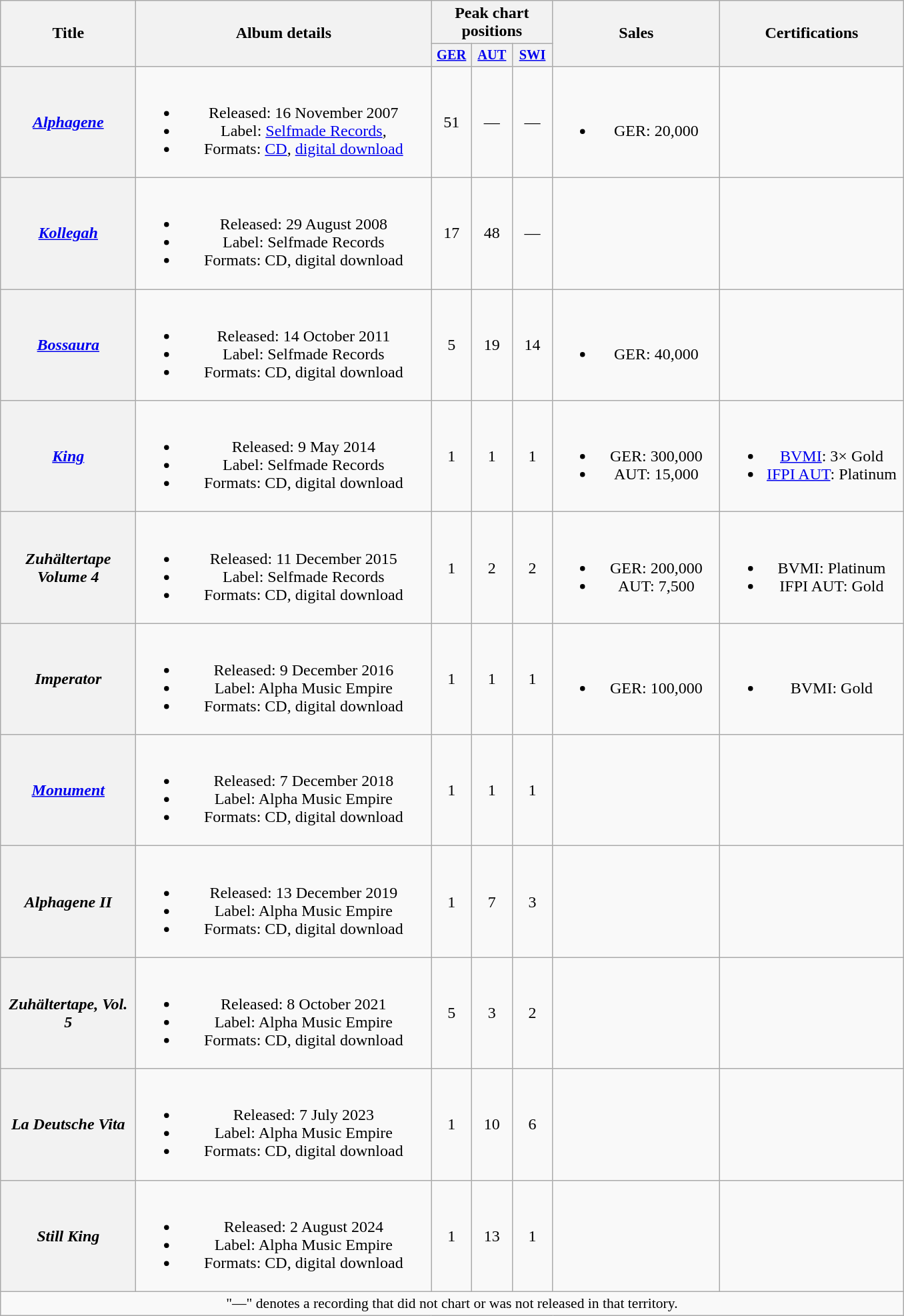<table class="wikitable plainrowheaders" style="text-align:center;">
<tr>
<th scope="col" rowspan="2" style="width:8em;">Title</th>
<th scope="col" rowspan="2" style="width:18em;">Album details</th>
<th scope="col" colspan="3">Peak chart positions</th>
<th scope="col" rowspan="2" style="width:10em;">Sales</th>
<th scope="col" rowspan="2" style="width:11em;">Certifications</th>
</tr>
<tr>
<th style="width:2.5em; font-size:85%"><a href='#'>GER</a><br></th>
<th style="width:2.5em; font-size:85%"><a href='#'>AUT</a><br></th>
<th style="width:2.5em; font-size:85%"><a href='#'>SWI</a><br></th>
</tr>
<tr>
<th scope="row"><em><a href='#'>Alphagene</a></em></th>
<td><br><ul><li>Released: 16 November 2007</li><li>Label: <a href='#'>Selfmade Records</a>,</li><li>Formats: <a href='#'>CD</a>, <a href='#'>digital download</a></li></ul></td>
<td>51</td>
<td>—</td>
<td>—</td>
<td><br><ul><li>GER: 20,000</li></ul></td>
<td></td>
</tr>
<tr>
<th scope="row"><em><a href='#'>Kollegah</a></em></th>
<td><br><ul><li>Released: 29 August 2008</li><li>Label: Selfmade Records</li><li>Formats: CD, digital download</li></ul></td>
<td>17</td>
<td>48</td>
<td>—</td>
<td></td>
<td></td>
</tr>
<tr>
<th scope="row"><em><a href='#'>Bossaura</a></em></th>
<td><br><ul><li>Released: 14 October 2011</li><li>Label: Selfmade Records</li><li>Formats: CD, digital download</li></ul></td>
<td>5</td>
<td>19</td>
<td>14</td>
<td><br><ul><li>GER: 40,000</li></ul></td>
<td></td>
</tr>
<tr>
<th scope="row"><em><a href='#'>King</a></em></th>
<td><br><ul><li>Released: 9 May 2014</li><li>Label: Selfmade Records</li><li>Formats: CD, digital download</li></ul></td>
<td>1</td>
<td>1</td>
<td>1</td>
<td><br><ul><li>GER: 300,000</li><li>AUT: 15,000</li></ul></td>
<td><br><ul><li><a href='#'>BVMI</a>: 3× Gold</li><li><a href='#'>IFPI AUT</a>: Platinum</li></ul></td>
</tr>
<tr>
<th scope="row"><em>Zuhältertape Volume 4</em></th>
<td><br><ul><li>Released: 11 December 2015</li><li>Label: Selfmade Records</li><li>Formats: CD, digital download</li></ul></td>
<td>1</td>
<td>2</td>
<td>2</td>
<td><br><ul><li>GER: 200,000</li><li>AUT: 7,500</li></ul></td>
<td><br><ul><li>BVMI: Platinum</li><li>IFPI AUT: Gold</li></ul></td>
</tr>
<tr>
<th scope="row"><em>Imperator</em></th>
<td><br><ul><li>Released: 9 December 2016</li><li>Label: Alpha Music Empire</li><li>Formats: CD, digital download</li></ul></td>
<td>1</td>
<td>1</td>
<td>1</td>
<td><br><ul><li>GER: 100,000</li></ul></td>
<td><br><ul><li>BVMI: Gold</li></ul></td>
</tr>
<tr>
<th scope="row"><em><a href='#'>Monument</a></em></th>
<td><br><ul><li>Released: 7 December 2018</li><li>Label: Alpha Music Empire</li><li>Formats: CD, digital download</li></ul></td>
<td>1</td>
<td>1</td>
<td>1</td>
<td></td>
<td></td>
</tr>
<tr>
<th scope="row"><em>Alphagene II</em></th>
<td><br><ul><li>Released: 13 December 2019</li><li>Label: Alpha Music Empire</li><li>Formats: CD, digital download</li></ul></td>
<td>1</td>
<td>7</td>
<td>3</td>
<td></td>
<td></td>
</tr>
<tr>
<th scope="row"><em>Zuhältertape, Vol. 5</em></th>
<td><br><ul><li>Released: 8 October 2021</li><li>Label: Alpha Music Empire</li><li>Formats: CD, digital download</li></ul></td>
<td>5</td>
<td>3</td>
<td>2</td>
<td></td>
<td></td>
</tr>
<tr>
<th scope="row"><em>La Deutsche Vita</em></th>
<td><br><ul><li>Released: 7 July 2023</li><li>Label: Alpha Music Empire</li><li>Formats: CD, digital download</li></ul></td>
<td>1</td>
<td>10</td>
<td>6</td>
<td></td>
<td></td>
</tr>
<tr>
<th scope="row"><em>Still King</em></th>
<td><br><ul><li>Released: 2 August 2024</li><li>Label: Alpha Music Empire</li><li>Formats: CD, digital download</li></ul></td>
<td>1</td>
<td>13</td>
<td>1</td>
<td></td>
<td></td>
</tr>
<tr>
<td colspan="7" style="font-size:90%">"—" denotes a recording that did not chart or was not released in that territory.</td>
</tr>
</table>
